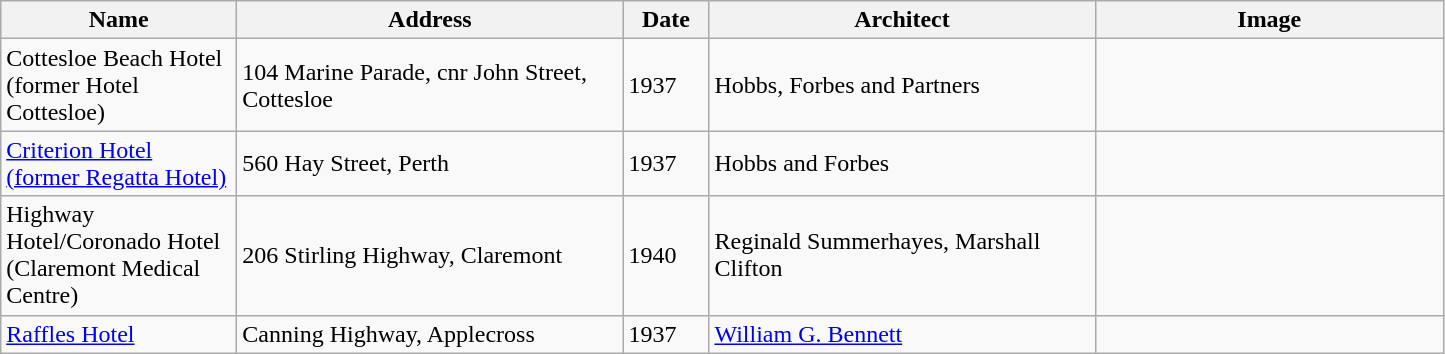<table class="wikitable sortable">
<tr>
<th scope="col" style="text-align: center; width: 150px;">Name</th>
<th scope="col" style="text-align: center; width: 250px;">Address</th>
<th scope="col" style="text-align: center; width: 50px;">Date</th>
<th scope="col" style="text-align: center; width: 250px;">Architect</th>
<th scope="col" style="text-align: center; width: 225px;">Image</th>
</tr>
<tr>
<td>Cottesloe Beach Hotel (former Hotel Cottesloe)</td>
<td>104 Marine Parade, cnr John Street, Cottesloe</td>
<td>1937</td>
<td>Hobbs, Forbes and Partners</td>
<td></td>
</tr>
<tr>
<td><a href='#'>Criterion Hotel (former Regatta Hotel)</a></td>
<td>560 Hay Street, Perth</td>
<td>1937</td>
<td>Hobbs and Forbes</td>
<td></td>
</tr>
<tr>
<td>Highway Hotel/Coronado Hotel (Claremont Medical Centre)</td>
<td>206 Stirling Highway, Claremont</td>
<td>1940</td>
<td>Reginald Summerhayes, Marshall Clifton</td>
<td></td>
</tr>
<tr>
<td><a href='#'>Raffles Hotel</a></td>
<td>Canning Highway, Applecross</td>
<td>1937</td>
<td><a href='#'>William G. Bennett</a></td>
<td></td>
</tr>
</table>
